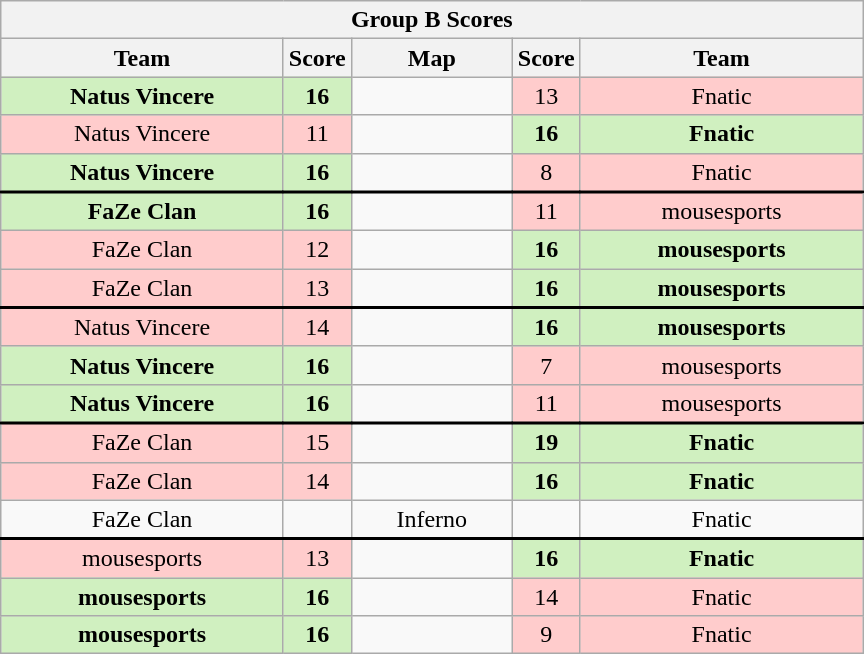<table class="wikitable" style="text-align: center;">
<tr>
<th colspan=5>Group B Scores</th>
</tr>
<tr>
<th width="181px">Team</th>
<th width="20px">Score</th>
<th width="100px">Map</th>
<th width="20px">Score</th>
<th width="181px">Team</th>
</tr>
<tr>
<td style="background: #D0F0C0;"><strong>Natus Vincere</strong></td>
<td style="background: #D0F0C0;"><strong>16</strong></td>
<td></td>
<td style="background: #FFCCCC;">13</td>
<td style="background: #FFCCCC;">Fnatic</td>
</tr>
<tr>
<td style="background: #FFCCCC;">Natus Vincere</td>
<td style="background: #FFCCCC;">11</td>
<td></td>
<td style="background: #D0F0C0;"><strong>16</strong></td>
<td style="background: #D0F0C0;"><strong>Fnatic</strong></td>
</tr>
<tr style="text-align:center;border-width:0 0 2px 0; border-style:solid;border-color:black;">
<td style="background: #D0F0C0;"><strong>Natus Vincere</strong></td>
<td style="background: #D0F0C0;"><strong>16</strong></td>
<td></td>
<td style="background: #FFCCCC;">8</td>
<td style="background: #FFCCCC;">Fnatic</td>
</tr>
<tr>
<td style="background: #D0F0C0;"><strong>FaZe Clan</strong></td>
<td style="background: #D0F0C0;"><strong>16</strong></td>
<td></td>
<td style="background: #FFCCCC;">11</td>
<td style="background: #FFCCCC;">mousesports</td>
</tr>
<tr>
<td style="background: #FFCCCC;">FaZe Clan</td>
<td style="background: #FFCCCC;">12</td>
<td></td>
<td style="background: #D0F0C0;"><strong>16</strong></td>
<td style="background: #D0F0C0;"><strong>mousesports</strong></td>
</tr>
<tr style="text-align:center;border-width:0 0 2px 0; border-style:solid;border-color:black;">
<td style="background: #FFCCCC;">FaZe Clan</td>
<td style="background: #FFCCCC;">13</td>
<td></td>
<td style="background: #D0F0C0;"><strong>16</strong></td>
<td style="background: #D0F0C0;"><strong>mousesports</strong></td>
</tr>
<tr>
<td style="background: #FFCCCC;">Natus Vincere</td>
<td style="background: #FFCCCC;">14</td>
<td></td>
<td style="background: #D0F0C0;"><strong>16</strong></td>
<td style="background: #D0F0C0;"><strong>mousesports</strong></td>
</tr>
<tr>
<td style="background: #D0F0C0;"><strong>Natus Vincere</strong></td>
<td style="background: #D0F0C0;"><strong>16</strong></td>
<td></td>
<td style="background: #FFCCCC;">7</td>
<td style="background: #FFCCCC;">mousesports</td>
</tr>
<tr style="text-align:center;border-width:0 0 2px 0; border-style:solid;border-color:black;">
<td style="background: #D0F0C0;"><strong>Natus Vincere</strong></td>
<td style="background: #D0F0C0;"><strong>16</strong></td>
<td></td>
<td style="background: #FFCCCC;">11</td>
<td style="background: #FFCCCC;">mousesports</td>
</tr>
<tr>
<td style="background: #FFCCCC;">FaZe Clan</td>
<td style="background: #FFCCCC;">15</td>
<td></td>
<td style="background: #D0F0C0;"><strong>19</strong></td>
<td style="background: #D0F0C0;"><strong>Fnatic</strong></td>
</tr>
<tr>
<td style="background: #FFCCCC;">FaZe Clan</td>
<td style="background: #FFCCCC;">14</td>
<td></td>
<td style="background: #D0F0C0;"><strong>16</strong></td>
<td style="background: #D0F0C0;"><strong>Fnatic</strong></td>
</tr>
<tr style="text-align:center;border-width:0 0 2px 0; border-style:solid;border-color:black;">
<td>FaZe Clan</td>
<td></td>
<td>Inferno</td>
<td></td>
<td>Fnatic</td>
</tr>
<tr>
<td style="background: #FFCCCC;">mousesports</td>
<td style="background: #FFCCCC;">13</td>
<td></td>
<td style="background: #D0F0C0;"><strong>16</strong></td>
<td style="background: #D0F0C0;"><strong>Fnatic</strong></td>
</tr>
<tr>
<td style="background: #D0F0C0;"><strong>mousesports</strong></td>
<td style="background: #D0F0C0;"><strong>16</strong></td>
<td></td>
<td style="background: #FFCCCC;">14</td>
<td style="background: #FFCCCC;">Fnatic</td>
</tr>
<tr>
<td style="background: #D0F0C0;"><strong>mousesports</strong></td>
<td style="background: #D0F0C0;"><strong>16</strong></td>
<td></td>
<td style="background: #FFCCCC;">9</td>
<td style="background: #FFCCCC;">Fnatic</td>
</tr>
</table>
